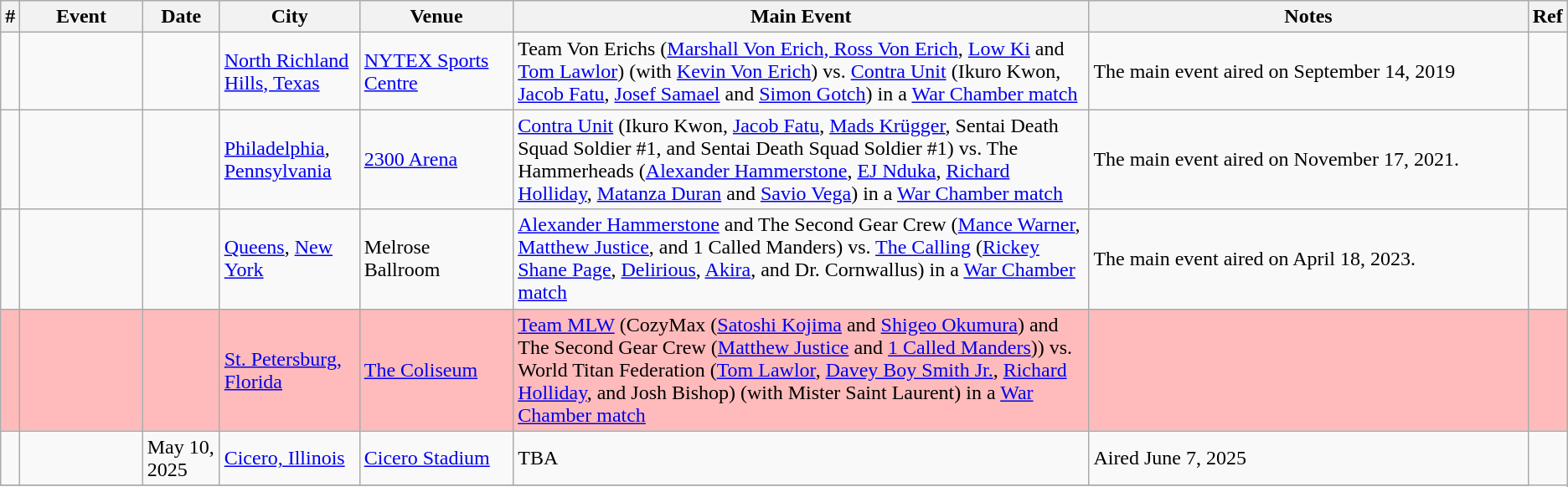<table class="wikitable sortable" align="center">
<tr>
<th width="1%">#</th>
<th width="8%">Event</th>
<th width="5%">Date</th>
<th width="9%">City</th>
<th width="10%">Venue</th>
<th width="38%">Main Event</th>
<th width="35%">Notes</th>
<th width="5%">Ref</th>
</tr>
<tr>
<td></td>
<td></td>
<td></td>
<td><a href='#'>North Richland Hills, Texas</a></td>
<td><a href='#'>NYTEX Sports Centre</a></td>
<td>Team Von Erichs (<a href='#'>Marshall Von Erich, Ross Von Erich</a>, <a href='#'>Low Ki</a> and <a href='#'>Tom Lawlor</a>) (with <a href='#'>Kevin Von Erich</a>) vs. <a href='#'>Contra Unit</a> (Ikuro Kwon, <a href='#'>Jacob Fatu</a>, <a href='#'>Josef Samael</a> and <a href='#'>Simon Gotch</a>) in a <a href='#'>War Chamber match</a></td>
<td>The main event aired on September 14, 2019</td>
<td></td>
</tr>
<tr>
<td></td>
<td></td>
<td></td>
<td><a href='#'>Philadelphia</a>, <a href='#'>Pennsylvania</a></td>
<td><a href='#'>2300 Arena</a></td>
<td><a href='#'>Contra Unit</a> (Ikuro Kwon, <a href='#'>Jacob Fatu</a>, <a href='#'>Mads Krügger</a>, Sentai Death Squad Soldier #1, and Sentai Death Squad Soldier #1) vs. The Hammerheads (<a href='#'>Alexander Hammerstone</a>, <a href='#'>EJ Nduka</a>, <a href='#'>Richard Holliday</a>, <a href='#'>Matanza Duran</a> and <a href='#'>Savio Vega</a>) in a <a href='#'>War Chamber match</a></td>
<td>The main event aired on November 17, 2021.</td>
<td></td>
</tr>
<tr>
<td></td>
<td></td>
<td></td>
<td><a href='#'>Queens</a>, <a href='#'>New York</a></td>
<td>Melrose Ballroom</td>
<td><a href='#'>Alexander Hammerstone</a> and The Second Gear Crew (<a href='#'>Mance Warner</a>, <a href='#'>Matthew Justice</a>, and 1 Called Manders) vs. <a href='#'>The Calling</a> (<a href='#'>Rickey Shane Page</a>, <a href='#'>Delirious</a>, <a href='#'>Akira</a>, and Dr. Cornwallus) in a <a href='#'>War Chamber match</a></td>
<td>The main event aired on April 18, 2023.</td>
<td></td>
</tr>
<tr style="background: #FBB;">
<td></td>
<td></td>
<td></td>
<td><a href='#'>St. Petersburg, Florida</a></td>
<td><a href='#'>The Coliseum</a></td>
<td><a href='#'>Team MLW</a> (CozyMax (<a href='#'>Satoshi Kojima</a> and <a href='#'>Shigeo Okumura</a>) and The Second Gear Crew (<a href='#'>Matthew Justice</a> and <a href='#'>1 Called Manders</a>)) vs. World Titan Federation (<a href='#'>Tom Lawlor</a>, <a href='#'>Davey Boy Smith Jr.</a>, <a href='#'>Richard Holliday</a>, and Josh Bishop) (with Mister Saint Laurent) in a <a href='#'>War Chamber match</a></td>
<td></td>
<td></td>
</tr>
<tr>
<td></td>
<td></td>
<td>May 10, 2025</td>
<td><a href='#'>Cicero, Illinois</a></td>
<td><a href='#'>Cicero Stadium</a></td>
<td>TBA</td>
<td>Aired June 7, 2025</td>
</tr>
<tr>
</tr>
</table>
